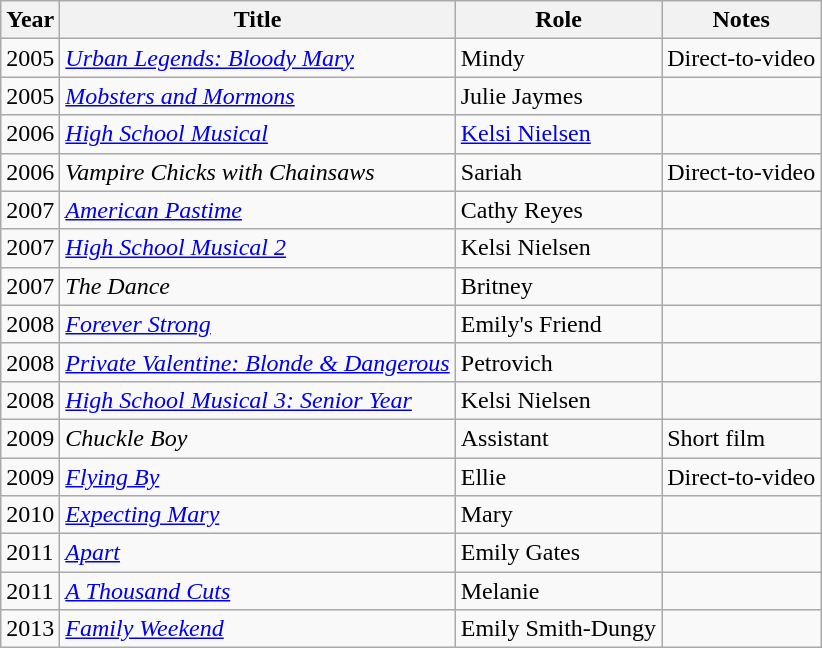<table class="wikitable sortable">
<tr>
<th>Year</th>
<th>Title</th>
<th>Role</th>
<th class="unsortable">Notes</th>
</tr>
<tr>
<td>2005</td>
<td><em><a href='#'>Urban Legends: Bloody Mary</a></em></td>
<td>Mindy</td>
<td>Direct-to-video</td>
</tr>
<tr>
<td>2005</td>
<td><em><a href='#'>Mobsters and Mormons</a></em></td>
<td>Julie Jaymes</td>
<td></td>
</tr>
<tr>
<td>2006</td>
<td><em><a href='#'>High School Musical</a></em></td>
<td><a href='#'>Kelsi Nielsen</a></td>
<td></td>
</tr>
<tr>
<td>2006</td>
<td><em>Vampire Chicks with Chainsaws</em></td>
<td>Sariah</td>
<td>Direct-to-video</td>
</tr>
<tr>
<td>2007</td>
<td><em><a href='#'>American Pastime</a></em></td>
<td>Cathy Reyes</td>
<td></td>
</tr>
<tr>
<td>2007</td>
<td><em><a href='#'>High School Musical 2</a></em></td>
<td>Kelsi Nielsen</td>
<td></td>
</tr>
<tr>
<td>2007</td>
<td><em>The Dance</em></td>
<td>Britney</td>
<td></td>
</tr>
<tr>
<td>2008</td>
<td><em><a href='#'>Forever Strong</a></em></td>
<td>Emily's Friend</td>
<td></td>
</tr>
<tr>
<td>2008</td>
<td><em><a href='#'>Private Valentine: Blonde & Dangerous</a></em></td>
<td>Petrovich</td>
<td></td>
</tr>
<tr>
<td>2008</td>
<td><em><a href='#'>High School Musical 3: Senior Year</a></em></td>
<td>Kelsi Nielsen</td>
<td></td>
</tr>
<tr>
<td>2009</td>
<td><em>Chuckle Boy</em></td>
<td>Assistant</td>
<td>Short film</td>
</tr>
<tr>
<td>2009</td>
<td><em><a href='#'>Flying By</a></em></td>
<td>Ellie</td>
<td>Direct-to-video</td>
</tr>
<tr>
<td>2010</td>
<td><em><a href='#'>Expecting Mary</a></em></td>
<td>Mary</td>
<td></td>
</tr>
<tr>
<td>2011</td>
<td><em><a href='#'>Apart</a></em></td>
<td>Emily Gates</td>
<td></td>
</tr>
<tr>
<td>2011</td>
<td><em><a href='#'>A Thousand Cuts</a></em></td>
<td>Melanie</td>
<td></td>
</tr>
<tr>
<td>2013</td>
<td><em><a href='#'>Family Weekend</a></em></td>
<td>Emily Smith-Dungy</td>
<td></td>
</tr>
</table>
